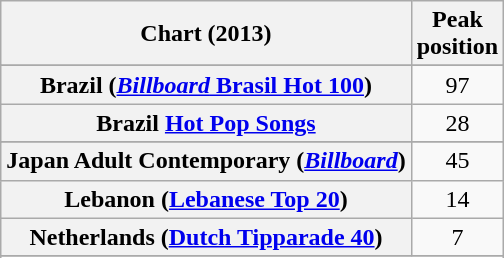<table class="wikitable plainrowheaders sortable" style="text-align:center;">
<tr>
<th scope="col">Chart (2013)</th>
<th scope="col">Peak<br>position</th>
</tr>
<tr>
</tr>
<tr>
</tr>
<tr>
</tr>
<tr>
<th scope="row">Brazil (<a href='#'><em>Billboard</em> Brasil Hot 100</a>)</th>
<td>97</td>
</tr>
<tr>
<th scope="row">Brazil <a href='#'>Hot Pop Songs</a></th>
<td>28</td>
</tr>
<tr>
</tr>
<tr>
</tr>
<tr>
</tr>
<tr>
</tr>
<tr>
</tr>
<tr>
</tr>
<tr>
</tr>
<tr>
</tr>
<tr>
</tr>
<tr>
<th scope="row">Japan Adult Contemporary (<em><a href='#'>Billboard</a></em>)</th>
<td>45</td>
</tr>
<tr>
<th scope="row">Lebanon (<a href='#'>Lebanese Top 20</a>)</th>
<td>14</td>
</tr>
<tr>
<th scope="row">Netherlands (<a href='#'>Dutch Tipparade 40</a>)</th>
<td>7</td>
</tr>
<tr>
</tr>
<tr>
</tr>
<tr>
</tr>
<tr>
</tr>
<tr>
</tr>
<tr>
</tr>
<tr>
</tr>
<tr>
</tr>
<tr>
</tr>
</table>
